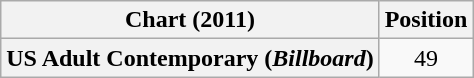<table class="wikitable plainrowheaders" style="text-align:center">
<tr>
<th scope="col">Chart (2011)</th>
<th scope="col">Position</th>
</tr>
<tr>
<th scope="row">US Adult Contemporary (<em>Billboard</em>)</th>
<td>49</td>
</tr>
</table>
